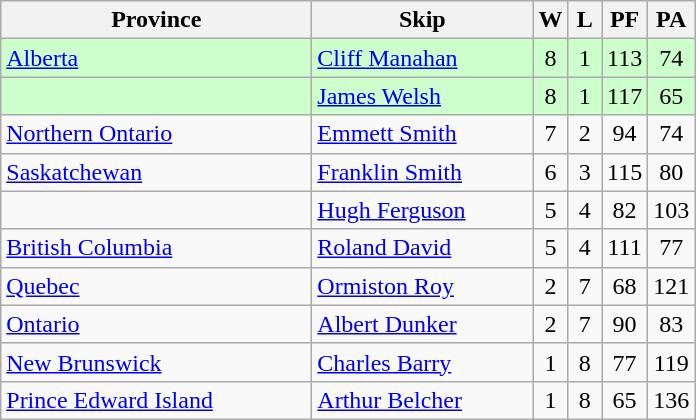<table class=wikitable style="text-align:center;">
<tr>
<th bgcolor="#efefef" width="200">Province</th>
<th bgcolor="#efefef" width="140">Skip</th>
<th bgcolor="#efefef" width="15">W</th>
<th bgcolor="#efefef" width="15">L</th>
<th bgcolor="#efefef" width="15">PF</th>
<th bgcolor="#efefef" width="15">PA</th>
</tr>
<tr bgcolor=#ccffcc>
<td style="text-align:left;"><a href='#'>Alberta</a></td>
<td style="text-align:left;"><a href='#'>Cliff Manahan</a></td>
<td>8</td>
<td>1</td>
<td>113</td>
<td>74</td>
</tr>
<tr bgcolor=#ccffcc>
<td style="text-align:left;"></td>
<td style="text-align:left;"><a href='#'>James Welsh</a></td>
<td>8</td>
<td>1</td>
<td>117</td>
<td>65</td>
</tr>
<tr>
<td style="text-align:left;"><a href='#'>Northern Ontario</a></td>
<td style="text-align:left;"><a href='#'>Emmett Smith</a></td>
<td>7</td>
<td>2</td>
<td>94</td>
<td>74</td>
</tr>
<tr>
<td style="text-align:left;"><a href='#'>Saskatchewan</a></td>
<td style="text-align:left;"><a href='#'>Franklin Smith</a></td>
<td>6</td>
<td>3</td>
<td>115</td>
<td>80</td>
</tr>
<tr>
<td style="text-align:left;"></td>
<td style="text-align:left;"><a href='#'>Hugh Ferguson</a></td>
<td>5</td>
<td>4</td>
<td>82</td>
<td>103</td>
</tr>
<tr>
<td style="text-align:left;"><a href='#'>British Columbia</a></td>
<td style="text-align:left;"><a href='#'>Roland David</a></td>
<td>5</td>
<td>4</td>
<td>111</td>
<td>77</td>
</tr>
<tr>
<td style="text-align:left;"><a href='#'>Quebec</a></td>
<td style="text-align:left;"><a href='#'>Ormiston Roy</a></td>
<td>2</td>
<td>7</td>
<td>68</td>
<td>121</td>
</tr>
<tr>
<td style="text-align:left;"><a href='#'>Ontario</a></td>
<td style="text-align:left;"><a href='#'>Albert Dunker</a></td>
<td>2</td>
<td>7</td>
<td>90</td>
<td>83</td>
</tr>
<tr>
<td style="text-align:left;"><a href='#'>New Brunswick</a></td>
<td style="text-align:left;"><a href='#'>Charles Barry</a></td>
<td>1</td>
<td>8</td>
<td>77</td>
<td>119</td>
</tr>
<tr>
<td style="text-align:left;"><a href='#'>Prince Edward Island</a></td>
<td style="text-align:left;"><a href='#'>Arthur Belcher</a></td>
<td>1</td>
<td>8</td>
<td>65</td>
<td>136</td>
</tr>
</table>
